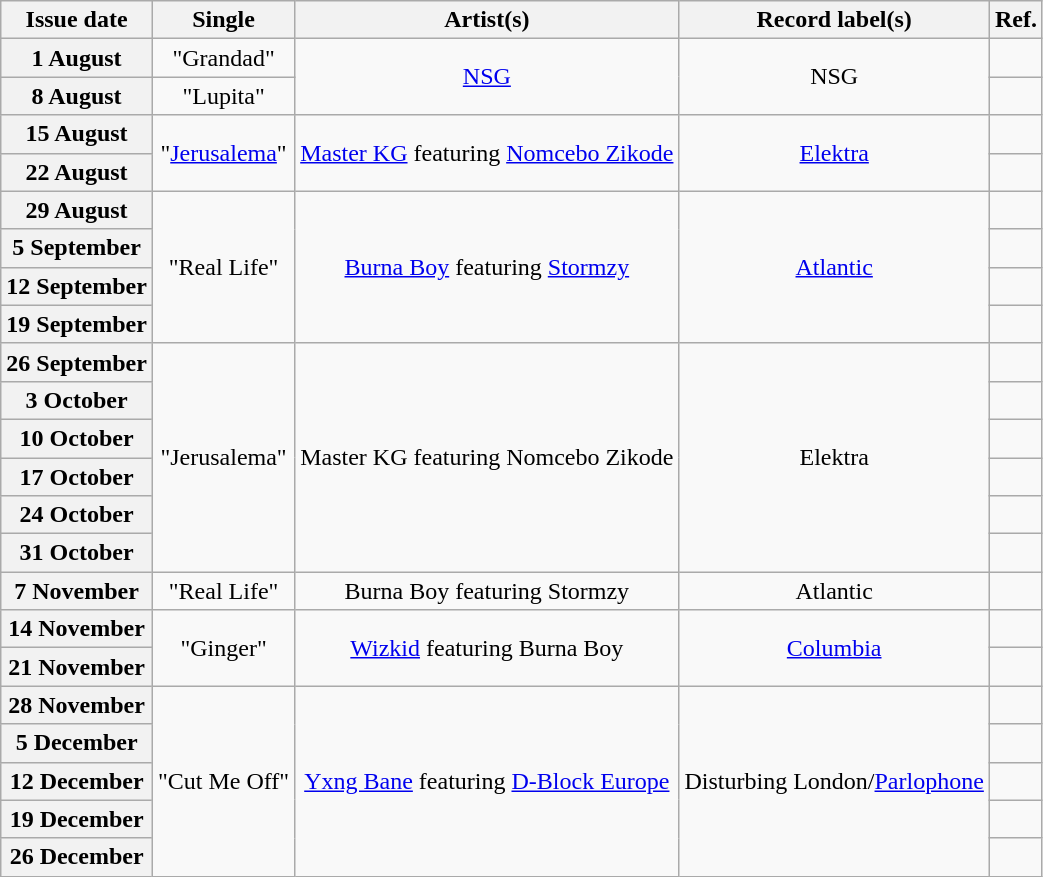<table class="wikitable plainrowheaders" style="text-align:center">
<tr>
<th scope="col">Issue date</th>
<th scope="col">Single</th>
<th scope="col">Artist(s)</th>
<th scope="col">Record label(s)</th>
<th scope="col">Ref.</th>
</tr>
<tr>
<th scope="row">1 August</th>
<td>"Grandad"</td>
<td rowspan="2"><a href='#'>NSG</a></td>
<td rowspan="2">NSG</td>
<td></td>
</tr>
<tr>
<th scope="row">8 August</th>
<td>"Lupita"</td>
<td></td>
</tr>
<tr>
<th scope="row">15 August</th>
<td rowspan="2">"<a href='#'>Jerusalema</a>"</td>
<td rowspan="2"><a href='#'>Master KG</a> featuring <a href='#'>Nomcebo Zikode</a></td>
<td rowspan="2"><a href='#'>Elektra</a></td>
<td></td>
</tr>
<tr>
<th scope="row">22 August</th>
<td></td>
</tr>
<tr>
<th scope="row">29 August</th>
<td rowspan="4">"Real Life"</td>
<td rowspan="4"><a href='#'>Burna Boy</a> featuring <a href='#'>Stormzy</a></td>
<td rowspan="4"><a href='#'>Atlantic</a></td>
<td></td>
</tr>
<tr>
<th scope="row">5 September</th>
<td></td>
</tr>
<tr>
<th scope="row">12 September</th>
<td></td>
</tr>
<tr>
<th scope="row">19 September</th>
<td></td>
</tr>
<tr>
<th scope="row">26 September</th>
<td rowspan="6">"Jerusalema"</td>
<td rowspan="6">Master KG featuring Nomcebo Zikode</td>
<td rowspan="6">Elektra</td>
<td></td>
</tr>
<tr>
<th scope="row">3 October</th>
<td></td>
</tr>
<tr>
<th scope="row">10 October</th>
<td></td>
</tr>
<tr>
<th scope="row">17 October</th>
<td></td>
</tr>
<tr>
<th scope="row">24 October</th>
<td></td>
</tr>
<tr>
<th scope="row">31 October</th>
<td></td>
</tr>
<tr>
<th scope="row">7 November</th>
<td>"Real Life"</td>
<td>Burna Boy featuring Stormzy</td>
<td>Atlantic</td>
<td></td>
</tr>
<tr>
<th scope="row">14 November</th>
<td rowspan="2">"Ginger"</td>
<td rowspan="2"><a href='#'>Wizkid</a> featuring Burna Boy</td>
<td rowspan="2"><a href='#'>Columbia</a></td>
<td></td>
</tr>
<tr>
<th scope="row">21 November</th>
<td></td>
</tr>
<tr>
<th scope="row">28 November</th>
<td rowspan="5">"Cut Me Off"</td>
<td rowspan="5"><a href='#'>Yxng Bane</a> featuring <a href='#'>D-Block Europe</a></td>
<td rowspan="5">Disturbing London/<a href='#'>Parlophone</a></td>
<td></td>
</tr>
<tr>
<th scope="row">5 December</th>
<td></td>
</tr>
<tr>
<th scope="row">12 December</th>
<td></td>
</tr>
<tr>
<th scope="row">19 December</th>
<td></td>
</tr>
<tr>
<th scope="row">26 December</th>
<td></td>
</tr>
</table>
